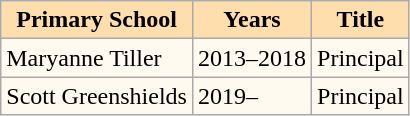<table class="wikitable" style="background: #fffaef; border: 1px dotted gray;">
<tr>
<th style="background:#ffdead;">Primary School</th>
<th style="background:#ffdead;">Years</th>
<th style="background:#ffdead;">Title</th>
</tr>
<tr>
<td>Maryanne Tiller</td>
<td>2013–2018</td>
<td>Principal</td>
</tr>
<tr>
<td>Scott Greenshields</td>
<td>2019–</td>
<td>Principal</td>
</tr>
</table>
